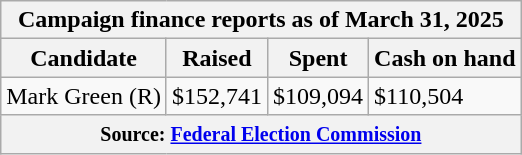<table class="wikitable sortable">
<tr>
<th colspan=4>Campaign finance reports as of March 31, 2025</th>
</tr>
<tr style="text-align:center;">
<th>Candidate</th>
<th>Raised</th>
<th>Spent</th>
<th>Cash on hand</th>
</tr>
<tr>
<td>Mark Green (R)</td>
<td>$152,741</td>
<td>$109,094</td>
<td>$110,504</td>
</tr>
<tr>
<th colspan="4"><small>Source: <a href='#'>Federal Election Commission</a></small></th>
</tr>
</table>
